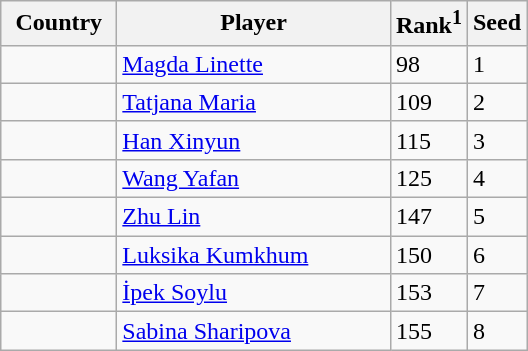<table class="sortable wikitable">
<tr>
<th width="70">Country</th>
<th width="175">Player</th>
<th>Rank<sup>1</sup></th>
<th>Seed</th>
</tr>
<tr>
<td></td>
<td><a href='#'>Magda Linette</a></td>
<td>98</td>
<td>1</td>
</tr>
<tr>
<td></td>
<td><a href='#'>Tatjana Maria</a></td>
<td>109</td>
<td>2</td>
</tr>
<tr>
<td></td>
<td><a href='#'>Han Xinyun</a></td>
<td>115</td>
<td>3</td>
</tr>
<tr>
<td></td>
<td><a href='#'>Wang Yafan</a></td>
<td>125</td>
<td>4</td>
</tr>
<tr>
<td></td>
<td><a href='#'>Zhu Lin</a></td>
<td>147</td>
<td>5</td>
</tr>
<tr>
<td></td>
<td><a href='#'>Luksika Kumkhum</a></td>
<td>150</td>
<td>6</td>
</tr>
<tr>
<td></td>
<td><a href='#'>İpek Soylu</a></td>
<td>153</td>
<td>7</td>
</tr>
<tr>
<td></td>
<td><a href='#'>Sabina Sharipova</a></td>
<td>155</td>
<td>8</td>
</tr>
</table>
